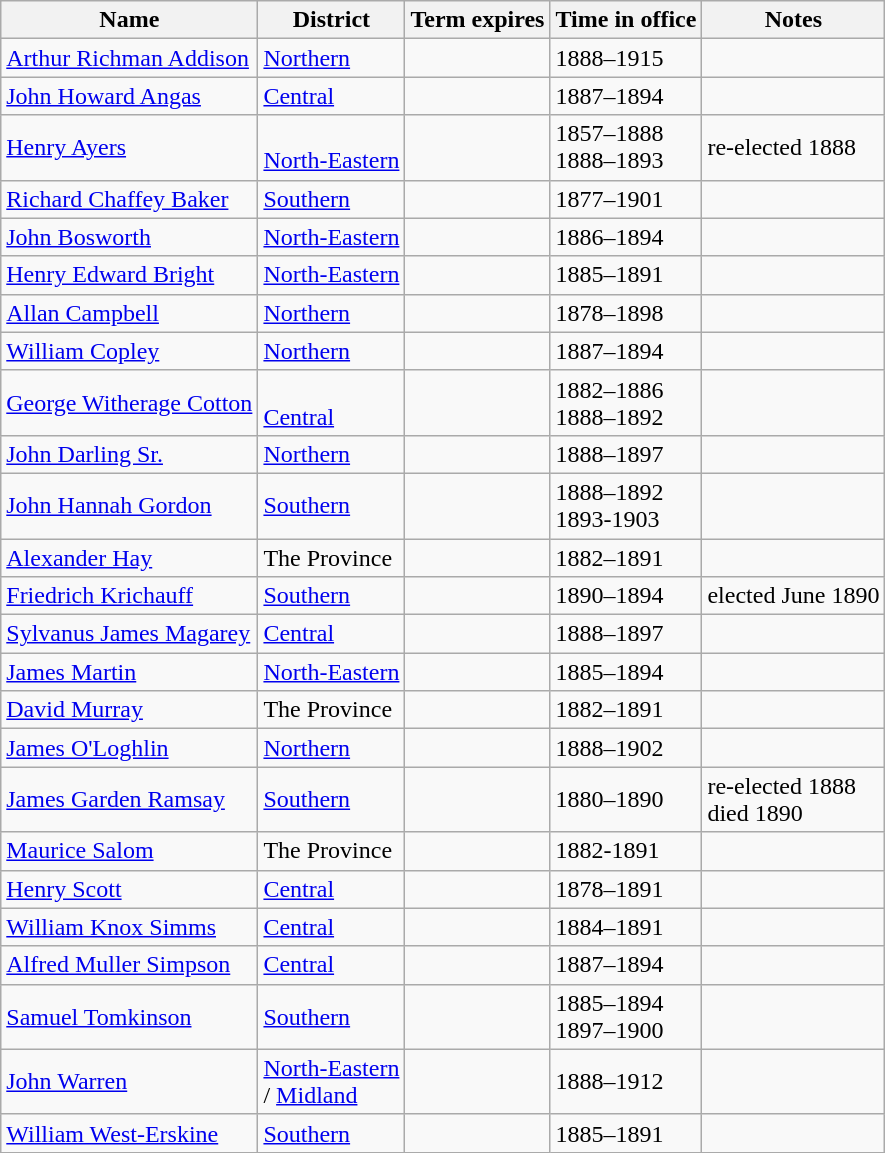<table class="wikitable sortable">
<tr>
<th>Name</th>
<th>District</th>
<th>Term expires</th>
<th>Time in office</th>
<th>Notes</th>
</tr>
<tr>
<td><a href='#'>Arthur Richman Addison</a></td>
<td><a href='#'>Northern</a></td>
<td></td>
<td>1888–1915</td>
<td></td>
</tr>
<tr>
<td><a href='#'>John Howard Angas</a></td>
<td><a href='#'>Central</a></td>
<td></td>
<td>1887–1894</td>
<td></td>
</tr>
<tr>
<td><a href='#'>Henry Ayers</a></td>
<td><br><a href='#'>North-Eastern</a></td>
<td></td>
<td>1857–1888<br>1888–1893</td>
<td>re-elected 1888</td>
</tr>
<tr>
<td><a href='#'>Richard Chaffey Baker</a></td>
<td><a href='#'>Southern</a></td>
<td></td>
<td>1877–1901</td>
<td></td>
</tr>
<tr>
<td><a href='#'>John Bosworth</a></td>
<td><a href='#'>North-Eastern</a></td>
<td></td>
<td>1886–1894</td>
<td></td>
</tr>
<tr>
<td><a href='#'>Henry Edward Bright</a></td>
<td><a href='#'>North-Eastern</a></td>
<td></td>
<td>1885–1891</td>
<td></td>
</tr>
<tr>
<td><a href='#'>Allan Campbell</a></td>
<td><a href='#'>Northern</a></td>
<td></td>
<td>1878–1898</td>
<td></td>
</tr>
<tr>
<td><a href='#'>William Copley</a></td>
<td><a href='#'>Northern</a></td>
<td></td>
<td>1887–1894</td>
<td></td>
</tr>
<tr>
<td><a href='#'>George Witherage Cotton</a></td>
<td><br><a href='#'>Central</a></td>
<td></td>
<td>1882–1886<br>1888–1892</td>
<td></td>
</tr>
<tr>
<td><a href='#'>John Darling Sr.</a></td>
<td><a href='#'>Northern</a></td>
<td></td>
<td>1888–1897</td>
<td></td>
</tr>
<tr>
<td><a href='#'>John Hannah Gordon</a></td>
<td><a href='#'>Southern</a></td>
<td></td>
<td>1888–1892<br>1893-1903</td>
<td></td>
</tr>
<tr>
<td><a href='#'>Alexander Hay</a></td>
<td>The Province</td>
<td></td>
<td>1882–1891</td>
<td></td>
</tr>
<tr>
<td><a href='#'>Friedrich Krichauff</a></td>
<td><a href='#'>Southern</a></td>
<td></td>
<td>1890–1894</td>
<td>elected June 1890</td>
</tr>
<tr>
<td><a href='#'>Sylvanus James Magarey</a></td>
<td><a href='#'>Central</a></td>
<td></td>
<td>1888–1897</td>
<td></td>
</tr>
<tr>
<td><a href='#'>James Martin</a></td>
<td><a href='#'>North-Eastern</a></td>
<td></td>
<td>1885–1894</td>
<td></td>
</tr>
<tr>
<td><a href='#'>David Murray</a></td>
<td>The Province </td>
<td></td>
<td>1882–1891</td>
<td></td>
</tr>
<tr>
<td><a href='#'>James O'Loghlin</a></td>
<td><a href='#'>Northern</a></td>
<td></td>
<td>1888–1902</td>
<td></td>
</tr>
<tr>
<td><a href='#'>James Garden Ramsay</a></td>
<td><a href='#'>Southern</a></td>
<td></td>
<td>1880–1890</td>
<td>re-elected 1888<br>died 1890</td>
</tr>
<tr>
<td><a href='#'>Maurice Salom</a></td>
<td>The Province</td>
<td></td>
<td>1882-1891</td>
<td></td>
</tr>
<tr>
<td><a href='#'>Henry Scott</a></td>
<td><a href='#'>Central</a></td>
<td></td>
<td>1878–1891</td>
<td></td>
</tr>
<tr>
<td><a href='#'>William Knox Simms</a></td>
<td><a href='#'>Central</a></td>
<td></td>
<td>1884–1891</td>
<td></td>
</tr>
<tr>
<td><a href='#'>Alfred Muller Simpson</a></td>
<td><a href='#'>Central</a></td>
<td></td>
<td>1887–1894</td>
<td></td>
</tr>
<tr>
<td><a href='#'>Samuel Tomkinson</a></td>
<td><a href='#'>Southern</a></td>
<td></td>
<td>1885–1894<br>1897–1900</td>
<td></td>
</tr>
<tr>
<td><a href='#'>John Warren</a></td>
<td><a href='#'>North-Eastern</a><br>/ <a href='#'>Midland</a></td>
<td></td>
<td>1888–1912</td>
<td></td>
</tr>
<tr>
<td><a href='#'>William West-Erskine</a></td>
<td><a href='#'>Southern</a></td>
<td></td>
<td>1885–1891</td>
<td></td>
</tr>
</table>
